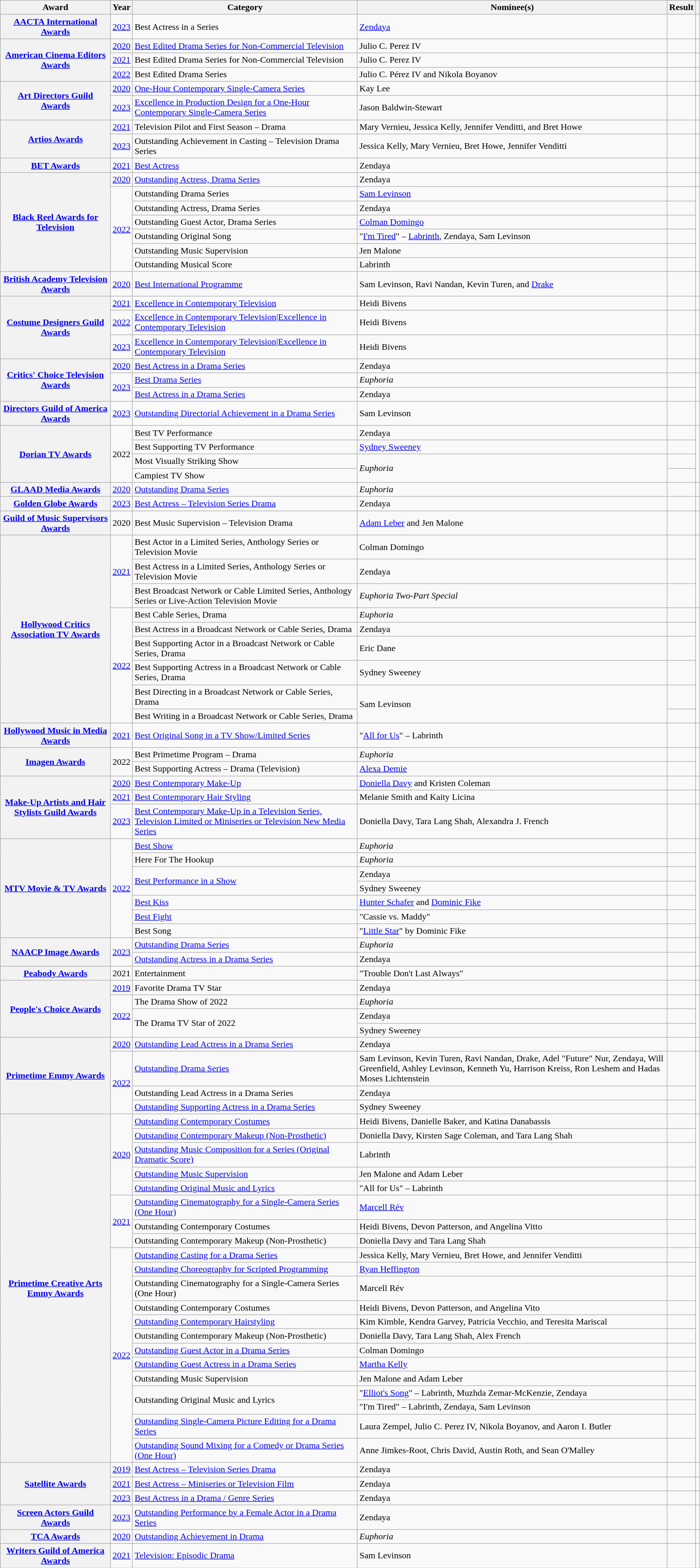<table class="wikitable sortable plainrowheaders" style="width:99%;">
<tr>
<th scope="col">Award</th>
<th scope="col">Year</th>
<th scope="col">Category</th>
<th scope="col">Nominee(s)</th>
<th scope="col">Result</th>
<th scope="col" class="unsortable"></th>
</tr>
<tr>
<th scope="rowgroup"><a href='#'>AACTA International Awards</a></th>
<td style="text-align: center;"><a href='#'>2023</a></td>
<td>Best Actress in a Series</td>
<td><a href='#'>Zendaya</a></td>
<td></td>
<td style="text-align:center;"></td>
</tr>
<tr>
<th scope="rowgroup" rowspan="3"><a href='#'>American Cinema Editors Awards</a></th>
<td style="text-align:center;"><a href='#'>2020</a></td>
<td><a href='#'>Best Edited Drama Series for Non-Commercial Television</a></td>
<td data-sort-value="Perez IV, Julio C.">Julio C. Perez IV </td>
<td></td>
<td style="text-align:center;"></td>
</tr>
<tr>
<td style="text-align: center;"><a href='#'>2021</a></td>
<td>Best Edited Drama Series for Non-Commercial Television</td>
<td data-sort-value="Perez IV, Julio C.">Julio C. Perez IV </td>
<td></td>
<td style="text-align:center;"></td>
</tr>
<tr>
<td style="text-align: center;"><a href='#'>2022</a></td>
<td>Best Edited Drama Series</td>
<td>Julio C. Pérez IV and Nikola Boyanov </td>
<td></td>
<td style="text-align:center;"></td>
</tr>
<tr>
<th scope="rowgroup" rowspan="2"><a href='#'>Art Directors Guild Awards</a></th>
<td style="text-align:center;"><a href='#'>2020</a></td>
<td><a href='#'>One-Hour Contemporary Single-Camera Series</a></td>
<td data-sort-value="Lee, Kay">Kay Lee</td>
<td></td>
<td style="text-align:center;"></td>
</tr>
<tr>
<td style="text-align: center;"><a href='#'>2023</a></td>
<td><a href='#'>Excellence in Production Design for a One-Hour Contemporary Single-Camera Series</a></td>
<td>Jason Baldwin-Stewart </td>
<td></td>
<td style="text-align:center;"></td>
</tr>
<tr>
<th scope="rowgroup" rowspan="2"><a href='#'>Artios Awards</a></th>
<td style="text-align: center;"><a href='#'>2021</a></td>
<td>Television Pilot and First Season – Drama</td>
<td data-sort-value="Vernieu, Mary, Jessica Kelly">Mary Vernieu, Jessica Kelly, Jennifer Venditti, and Bret Howe</td>
<td></td>
<td style="text-align:center;"></td>
</tr>
<tr>
<td style="text-align: center;"><a href='#'>2023</a></td>
<td>Outstanding Achievement in Casting – Television Drama Series</td>
<td>Jessica Kelly, Mary Vernieu, Bret Howe, Jennifer Venditti</td>
<td></td>
<td style="text-align: center;"></td>
</tr>
<tr>
<th scope="rowgroup"><a href='#'>BET Awards</a></th>
<td style="text-align: center;"><a href='#'>2021</a></td>
<td><a href='#'>Best Actress</a></td>
<td>Zendaya </td>
<td></td>
<td style="text-align:center;"></td>
</tr>
<tr>
<th scope="rowgroup" rowspan="7"><a href='#'>Black Reel Awards for Television</a></th>
<td style="text-align:center;"><a href='#'>2020</a></td>
<td><a href='#'>Outstanding Actress, Drama Series</a></td>
<td>Zendaya</td>
<td></td>
<td style="text-align:center;"></td>
</tr>
<tr>
<td rowspan="6" style="text-align: center;"><a href='#'>2022</a></td>
<td>Outstanding Drama Series</td>
<td><a href='#'>Sam Levinson</a></td>
<td></td>
<td rowspan="6" style="text-align: center;"></td>
</tr>
<tr>
<td>Outstanding Actress, Drama Series</td>
<td>Zendaya</td>
<td></td>
</tr>
<tr>
<td>Outstanding Guest Actor, Drama Series</td>
<td><a href='#'>Colman Domingo</a></td>
<td></td>
</tr>
<tr>
<td>Outstanding Original Song</td>
<td>"<a href='#'>I'm Tired</a>" – <a href='#'>Labrinth</a>, Zendaya, Sam Levinson</td>
<td></td>
</tr>
<tr>
<td>Outstanding Music Supervision</td>
<td>Jen Malone</td>
<td></td>
</tr>
<tr>
<td>Outstanding Musical Score</td>
<td>Labrinth</td>
<td></td>
</tr>
<tr>
<th scope="rowgroup"><a href='#'>British Academy Television Awards</a></th>
<td style="text-align:center;"><a href='#'>2020</a></td>
<td><a href='#'>Best International Programme</a></td>
<td data-sort-value="Levinson, Sam, Ravi Nandan">Sam Levinson, Ravi Nandan, Kevin Turen, and <a href='#'>Drake</a></td>
<td></td>
<td style="text-align:center;"></td>
</tr>
<tr>
<th scope="rowgroup" rowspan="3"><a href='#'>Costume Designers Guild Awards</a></th>
<td style="text-align: center;"><a href='#'>2021</a></td>
<td><a href='#'>Excellence in Contemporary Television</a></td>
<td data-sort-value="Bivens, Heidi">Heidi Bivens </td>
<td></td>
<td style="text-align:center;"></td>
</tr>
<tr>
<td style="text-align: center;"><a href='#'>2022</a></td>
<td><a href='#'>Excellence in Contemporary Television|Excellence in Contemporary Television</a></td>
<td data-sort-value="Bivens, Heidi">Heidi Bivens </td>
<td></td>
<td style="text-align:center;"></td>
</tr>
<tr>
<td style="text-align: center;"><a href='#'>2023</a></td>
<td><a href='#'>Excellence in Contemporary Television|Excellence in Contemporary Television</a></td>
<td>Heidi Bivens </td>
<td></td>
<td style="text-align: center;"></td>
</tr>
<tr>
<th scope="rowgroup" rowspan="3"><a href='#'>Critics' Choice Television Awards</a></th>
<td style="text-align:center;"><a href='#'>2020</a></td>
<td><a href='#'>Best Actress in a Drama Series</a></td>
<td>Zendaya</td>
<td></td>
<td style="text-align:center;"></td>
</tr>
<tr>
<td rowspan="2" style="text-align: center;"><a href='#'>2023</a></td>
<td><a href='#'>Best Drama Series</a></td>
<td><em>Euphoria</em></td>
<td></td>
<td rowspan="2" style="text-align: center;"></td>
</tr>
<tr>
<td><a href='#'>Best Actress in a Drama Series</a></td>
<td>Zendaya</td>
<td></td>
</tr>
<tr>
<th scope="rowgroup"><a href='#'>Directors Guild of America Awards</a></th>
<td style="text-align: center;"><a href='#'>2023</a></td>
<td><a href='#'>Outstanding Directorial Achievement in a Drama Series</a></td>
<td>Sam Levinson </td>
<td></td>
<td style="text-align:center;"></td>
</tr>
<tr>
<th scope="rowgroup" rowspan="4"><a href='#'>Dorian TV Awards</a></th>
<td rowspan="4" style="text-align: center;">2022</td>
<td>Best TV Performance</td>
<td>Zendaya</td>
<td></td>
<td rowspan="4" style="text-align:center;"></td>
</tr>
<tr>
<td>Best Supporting TV Performance</td>
<td><a href='#'>Sydney Sweeney</a></td>
<td></td>
</tr>
<tr>
<td>Most Visually Striking Show</td>
<td rowspan="2"><em>Euphoria</em></td>
<td></td>
</tr>
<tr>
<td>Campiest TV Show</td>
<td></td>
</tr>
<tr>
<th scope="rowgroup"><a href='#'>GLAAD Media Awards</a></th>
<td style="text-align:center;"><a href='#'>2020</a></td>
<td><a href='#'>Outstanding Drama Series</a></td>
<td><em>Euphoria</em></td>
<td></td>
<td style="text-align:center;"></td>
</tr>
<tr>
<th scope="rowgroup"><a href='#'>Golden Globe Awards</a></th>
<td style="text-align: center;"><a href='#'>2023</a></td>
<td><a href='#'>Best Actress – Television Series Drama</a></td>
<td>Zendaya</td>
<td></td>
<td align="center"></td>
</tr>
<tr>
<th scope="rowgroup"><a href='#'>Guild of Music Supervisors Awards</a></th>
<td style="text-align:center;">2020</td>
<td>Best Music Supervision – Television Drama</td>
<td data-sort-value="Leber, Adam and Jen Malone"><a href='#'>Adam Leber</a> and Jen Malone</td>
<td></td>
<td style="text-align:center;"></td>
</tr>
<tr>
<th scope="rowgroup" rowspan="9"><a href='#'>Hollywood Critics Association TV Awards</a></th>
<td rowspan="3" style="text-align: center;"><a href='#'>2021</a></td>
<td>Best Actor in a Limited Series, Anthology Series or Television Movie</td>
<td data-sort-value="Domingo, Colman">Colman Domingo</td>
<td></td>
<td rowspan="3" style="text-align:center;"></td>
</tr>
<tr>
<td>Best Actress in a Limited Series, Anthology Series or Television Movie</td>
<td>Zendaya</td>
<td></td>
</tr>
<tr>
<td>Best Broadcast Network or Cable Limited Series, Anthology Series or Live-Action Television Movie</td>
<td><em>Euphoria Two-Part Special</em></td>
<td></td>
</tr>
<tr>
<td rowspan="6" style="text-align: center;"><a href='#'>2022</a></td>
<td>Best Cable Series, Drama</td>
<td><em>Euphoria</em></td>
<td></td>
<td rowspan="6" style="text-align:center;"></td>
</tr>
<tr>
<td>Best Actress in a Broadcast Network or Cable Series, Drama</td>
<td>Zendaya</td>
<td></td>
</tr>
<tr>
<td>Best Supporting Actor in a Broadcast Network or Cable Series, Drama</td>
<td>Eric Dane</td>
<td></td>
</tr>
<tr>
<td>Best Supporting Actress in a Broadcast Network or Cable Series, Drama</td>
<td>Sydney Sweeney</td>
<td></td>
</tr>
<tr>
<td>Best Directing in a Broadcast Network or Cable Series, Drama</td>
<td rowspan="2">Sam Levinson </td>
<td></td>
</tr>
<tr>
<td>Best Writing in a Broadcast Network or Cable Series, Drama</td>
<td></td>
</tr>
<tr>
<th scope="rowgroup"><a href='#'>Hollywood Music in Media Awards</a></th>
<td style="text-align: center;"><a href='#'>2021</a></td>
<td><a href='#'>Best Original Song in a TV Show/Limited Series</a></td>
<td data-sort-value="All for Us">"<a href='#'>All for Us</a>" – Labrinth</td>
<td></td>
<td style="text-align:center"></td>
</tr>
<tr>
<th scope="rowgroup" rowspan="2"><a href='#'>Imagen Awards</a></th>
<td rowspan="2" style="text-align: center;">2022</td>
<td>Best Primetime Program – Drama</td>
<td><em>Euphoria</em></td>
<td></td>
<td rowspan="2" style="text-align: center;"></td>
</tr>
<tr>
<td>Best Supporting Actress – Drama (Television)</td>
<td><a href='#'>Alexa Demie</a></td>
<td></td>
</tr>
<tr>
<th scope="rowgroup" rowspan="3"><a href='#'>Make-Up Artists and Hair Stylists Guild Awards</a></th>
<td style="text-align: center;"><a href='#'>2020</a></td>
<td><a href='#'>Best Contemporary Make-Up</a></td>
<td data-sort-value="Davy, Doniella and Kristen Coleman"><a href='#'>Doniella Davy</a> and Kristen Coleman </td>
<td></td>
<td style="text-align:center;"></td>
</tr>
<tr>
<td style="text-align: center;"><a href='#'>2021</a></td>
<td><a href='#'>Best Contemporary Hair Styling</a></td>
<td data-sort-value="Smith, Melanie and Kaity Licina">Melanie Smith and Kaity Licina </td>
<td></td>
<td style="text-align:center"></td>
</tr>
<tr>
<td style="text-align: center;"><a href='#'>2023</a></td>
<td><a href='#'>Best Contemporary Make-Up in a Television Series, Television Limited or Miniseries or Television New Media Series</a></td>
<td>Doniella Davy, Tara Lang Shah, Alexandra J. French</td>
<td></td>
<td style="text-align: center;"></td>
</tr>
<tr>
<th scope="rowgroup" rowspan="7"><a href='#'>MTV Movie & TV Awards</a></th>
<td rowspan="7" style="text-align: center;"><a href='#'>2022</a></td>
<td><a href='#'>Best Show</a></td>
<td><em>Euphoria</em></td>
<td></td>
<td rowspan="7" style="text-align:center;"></td>
</tr>
<tr>
<td>Here For The Hookup</td>
<td><em>Euphoria</em></td>
<td></td>
</tr>
<tr>
<td rowspan="2"><a href='#'>Best Performance in a Show</a></td>
<td>Zendaya</td>
<td></td>
</tr>
<tr>
<td>Sydney Sweeney</td>
<td></td>
</tr>
<tr>
<td><a href='#'>Best Kiss</a></td>
<td><a href='#'>Hunter Schafer</a> and <a href='#'>Dominic Fike</a></td>
<td></td>
</tr>
<tr>
<td><a href='#'>Best Fight</a></td>
<td>"Cassie vs. Maddy"</td>
<td></td>
</tr>
<tr>
<td>Best Song</td>
<td>"<a href='#'>Little Star</a>" by Dominic Fike</td>
<td></td>
</tr>
<tr>
<th scope="rowgroup" rowspan="2"><a href='#'>NAACP Image Awards</a></th>
<td rowspan="2" style="text-align: center;"><a href='#'>2023</a></td>
<td><a href='#'>Outstanding Drama Series</a></td>
<td><em>Euphoria</em></td>
<td></td>
<td rowspan="2" style="text-align: center;"></td>
</tr>
<tr>
<td><a href='#'>Outstanding Actress in a Drama Series</a></td>
<td>Zendaya</td>
<td></td>
</tr>
<tr>
<th scope="rowgroup"><a href='#'>Peabody Awards</a></th>
<td style="text-align: center;">2021</td>
<td>Entertainment</td>
<td data-sort-value="Trouble Don't Last Always">"Trouble Don't Last Always"</td>
<td></td>
<td style="text-align:center"></td>
</tr>
<tr>
<th scope="rowgroup" rowspan="4"><a href='#'>People's Choice Awards</a></th>
<td style="text-align:center;"><a href='#'>2019</a></td>
<td>Favorite Drama TV Star</td>
<td>Zendaya</td>
<td></td>
<td style="text-align:center;"></td>
</tr>
<tr>
<td rowspan="3" style="text-align: center;"><a href='#'>2022</a></td>
<td>The Drama Show of 2022</td>
<td><em>Euphoria</em></td>
<td></td>
<td rowspan="3" style="text-align: center;"></td>
</tr>
<tr>
<td rowspan="2">The Drama TV Star of 2022</td>
<td>Zendaya</td>
<td></td>
</tr>
<tr>
<td>Sydney Sweeney</td>
<td></td>
</tr>
<tr>
<th scope="rowgroup" rowspan="4"><a href='#'>Primetime Emmy Awards</a></th>
<td style="text-align: center;"><a href='#'>2020</a></td>
<td><a href='#'>Outstanding Lead Actress in a Drama Series</a></td>
<td>Zendaya </td>
<td></td>
<td style="text-align: center;"></td>
</tr>
<tr>
<td rowspan="3" style="text-align: center;"><a href='#'>2022</a></td>
<td><a href='#'>Outstanding Drama Series</a></td>
<td>Sam Levinson, Kevin Turen, Ravi Nandan, Drake, Adel "Future" Nur, Zendaya, Will Greenfield, Ashley Levinson, Kenneth Yu, Harrison Kreiss, Ron Leshem and Hadas Moses Lichtenstein</td>
<td></td>
<td rowspan="3" style="text-align:center;"></td>
</tr>
<tr>
<td>Outstanding Lead Actress in a Drama Series</td>
<td>Zendaya </td>
<td></td>
</tr>
<tr>
<td><a href='#'>Outstanding Supporting Actress in a Drama Series</a></td>
<td>Sydney Sweeney </td>
<td></td>
</tr>
<tr>
<th scope="rowgroup" rowspan="21"><a href='#'>Primetime Creative Arts Emmy Awards</a></th>
<td rowspan="5" style="text-align: center;"><a href='#'>2020</a></td>
<td><a href='#'>Outstanding Contemporary Costumes</a></td>
<td data-sort-value="Bivens, Heidi, Danielle Baker">Heidi Bivens, Danielle Baker, and Katina Danabassis </td>
<td></td>
<td rowspan="5" style="text-align: center;"></td>
</tr>
<tr>
<td><a href='#'>Outstanding Contemporary Makeup (Non-Prosthetic)</a></td>
<td data-sort-value="Davy, Doniella, Kirsten Sage Coleman">Doniella Davy, Kirsten Sage Coleman, and Tara Lang Shah </td>
<td></td>
</tr>
<tr>
<td><a href='#'>Outstanding Music Composition for a Series (Original Dramatic Score)</a></td>
<td>Labrinth </td>
<td></td>
</tr>
<tr>
<td><a href='#'>Outstanding Music Supervision</a></td>
<td data-sort-value="Malone, Jen and Adam Leber">Jen Malone and Adam Leber </td>
<td></td>
</tr>
<tr>
<td><a href='#'>Outstanding Original Music and Lyrics</a></td>
<td data-sort-value="All for Us">"All for Us" – Labrinth </td>
<td></td>
</tr>
<tr>
<td rowspan="3" style="text-align: center;"><a href='#'>2021</a></td>
<td><a href='#'>Outstanding Cinematography for a Single-Camera Series (One Hour)</a></td>
<td data-sort-value="Rev, Marcell"><a href='#'>Marcell Rév</a> </td>
<td></td>
<td rowspan="3" style="text-align:center;"></td>
</tr>
<tr>
<td>Outstanding Contemporary Costumes</td>
<td data-sort-value="Bivens, Heidi, Devon Patterson">Heidi Bivens, Devon Patterson, and Angelina Vitto </td>
<td></td>
</tr>
<tr>
<td>Outstanding Contemporary Makeup (Non-Prosthetic)</td>
<td data-sort-value="Davy, Doniella and Tara Lang Shah">Doniella Davy and Tara Lang Shah </td>
<td></td>
</tr>
<tr>
<td rowspan="13" style="text-align: center;"><a href='#'>2022</a></td>
<td><a href='#'>Outstanding Casting for a Drama Series</a></td>
<td>Jessica Kelly, Mary Vernieu, Bret Howe, and Jennifer Venditti</td>
<td></td>
<td rowspan="13" style="text-align: center;"></td>
</tr>
<tr>
<td><a href='#'>Outstanding Choreography for Scripted Programming</a></td>
<td><a href='#'>Ryan Heffington</a>  </td>
<td></td>
</tr>
<tr>
<td>Outstanding Cinematography for a Single-Camera Series (One Hour)</td>
<td>Marcell Rév </td>
<td></td>
</tr>
<tr>
<td>Outstanding Contemporary Costumes</td>
<td>Heidi Bivens, Devon Patterson, and Angelina Vito </td>
<td></td>
</tr>
<tr>
<td><a href='#'>Outstanding Contemporary Hairstyling</a></td>
<td>Kim Kimble, Kendra Garvey, Patricia Vecchio, and Teresita Mariscal </td>
<td></td>
</tr>
<tr>
<td>Outstanding Contemporary Makeup (Non-Prosthetic)</td>
<td>Doniella Davy, Tara Lang Shah, Alex French </td>
<td></td>
</tr>
<tr>
<td><a href='#'>Outstanding Guest Actor in a Drama Series</a></td>
<td>Colman Domingo </td>
<td></td>
</tr>
<tr>
<td><a href='#'>Outstanding Guest Actress in a Drama Series</a></td>
<td><a href='#'>Martha Kelly</a> </td>
<td></td>
</tr>
<tr>
<td>Outstanding Music Supervision</td>
<td>Jen Malone and Adam Leber </td>
<td></td>
</tr>
<tr>
<td rowspan="2">Outstanding Original Music and Lyrics</td>
<td>"<a href='#'>Elliot's Song</a>" – Labrinth, Muzhda Zemar-McKenzie, Zendaya </td>
<td></td>
</tr>
<tr>
<td>"I'm Tired" – Labrinth, Zendaya, Sam Levinson </td>
<td></td>
</tr>
<tr>
<td><a href='#'>Outstanding Single-Camera Picture Editing for a Drama Series</a></td>
<td>Laura Zempel, Julio C. Perez IV, Nikola Boyanov, and Aaron I. Butler </td>
<td></td>
</tr>
<tr>
<td><a href='#'>Outstanding Sound Mixing for a Comedy or Drama Series (One Hour)</a></td>
<td>Anne Jimkes-Root, Chris David, Austin Roth, and Sean O'Malley </td>
<td></td>
</tr>
<tr>
<th scope="rowgroup" rowspan="3"><a href='#'>Satellite Awards</a></th>
<td style="text-align:center;"><a href='#'>2019</a></td>
<td><a href='#'>Best Actress – Television Series Drama</a></td>
<td>Zendaya</td>
<td></td>
<td style="text-align:center;"></td>
</tr>
<tr>
<td style="text-align: center;"><a href='#'>2021</a></td>
<td><a href='#'>Best Actress – Miniseries or Television Film</a></td>
<td>Zendaya </td>
<td></td>
<td style="text-align:center;"></td>
</tr>
<tr>
<td style="text-align: center;"><a href='#'>2023</a></td>
<td><a href='#'>Best Actress in a Drama / Genre Series</a></td>
<td>Zendaya</td>
<td></td>
<td style="text-align: center;"></td>
</tr>
<tr>
<th scope="rowgroup"><a href='#'>Screen Actors Guild Awards</a></th>
<td style="text-align: center;"><a href='#'>2023</a></td>
<td><a href='#'>Outstanding Performance by a Female Actor in a Drama Series</a></td>
<td>Zendaya</td>
<td></td>
<td style="text-align:center;"></td>
</tr>
<tr>
<th scope="rowgroup"><a href='#'>TCA Awards</a></th>
<td style="text-align: center;"><a href='#'>2020</a></td>
<td><a href='#'>Outstanding Achievement in Drama</a></td>
<td><em>Euphoria</em></td>
<td></td>
<td style="text-align:center;"></td>
</tr>
<tr>
<th scope="rowgroup"><a href='#'>Writers Guild of America Awards</a></th>
<td style="text-align: center;"><a href='#'>2021</a></td>
<td><a href='#'>Television: Episodic Drama</a></td>
<td data-sort-value="Levinson, Sam">Sam Levinson </td>
<td></td>
<td style="text-align:center;"></td>
</tr>
</table>
